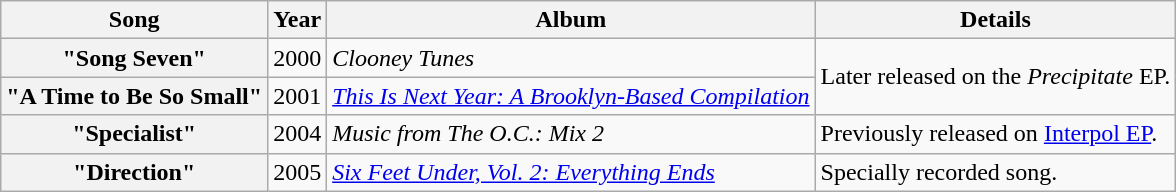<table class="wikitable plainrowheaders" style="align:left;">
<tr>
<th>Song</th>
<th>Year</th>
<th>Album</th>
<th>Details</th>
</tr>
<tr>
<th scope="row">"Song Seven"</th>
<td>2000</td>
<td><em>Clooney Tunes</em></td>
<td rowspan="2">Later released on the <em>Precipitate</em> EP.</td>
</tr>
<tr>
<th scope="row">"A Time to Be So Small"</th>
<td>2001</td>
<td><em><a href='#'>This Is Next Year: A Brooklyn-Based Compilation</a></em></td>
</tr>
<tr>
<th scope="row">"Specialist"</th>
<td>2004</td>
<td><em>Music from The O.C.: Mix 2</em></td>
<td>Previously released on <a href='#'>Interpol EP</a>.</td>
</tr>
<tr>
<th scope="row">"Direction"</th>
<td>2005</td>
<td><em><a href='#'>Six Feet Under, Vol. 2: Everything Ends</a></em></td>
<td>Specially recorded song.</td>
</tr>
</table>
